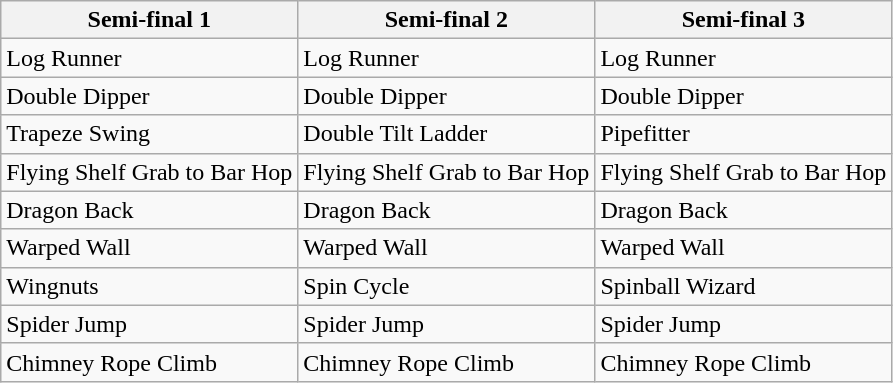<table class="wikitable">
<tr>
<th>Semi-final 1</th>
<th>Semi-final 2</th>
<th>Semi-final 3</th>
</tr>
<tr>
<td>Log Runner</td>
<td>Log Runner</td>
<td>Log Runner</td>
</tr>
<tr>
<td>Double Dipper</td>
<td>Double Dipper</td>
<td>Double Dipper</td>
</tr>
<tr>
<td>Trapeze Swing</td>
<td>Double Tilt Ladder</td>
<td>Pipefitter</td>
</tr>
<tr>
<td>Flying Shelf Grab to Bar Hop</td>
<td>Flying Shelf Grab to Bar Hop</td>
<td>Flying Shelf Grab to Bar Hop</td>
</tr>
<tr>
<td>Dragon Back</td>
<td>Dragon Back</td>
<td>Dragon Back</td>
</tr>
<tr>
<td>Warped Wall</td>
<td>Warped Wall</td>
<td>Warped Wall</td>
</tr>
<tr>
<td>Wingnuts</td>
<td>Spin Cycle</td>
<td>Spinball Wizard</td>
</tr>
<tr>
<td>Spider Jump</td>
<td>Spider Jump</td>
<td>Spider Jump</td>
</tr>
<tr>
<td>Chimney Rope Climb</td>
<td>Chimney Rope Climb</td>
<td>Chimney Rope Climb</td>
</tr>
</table>
